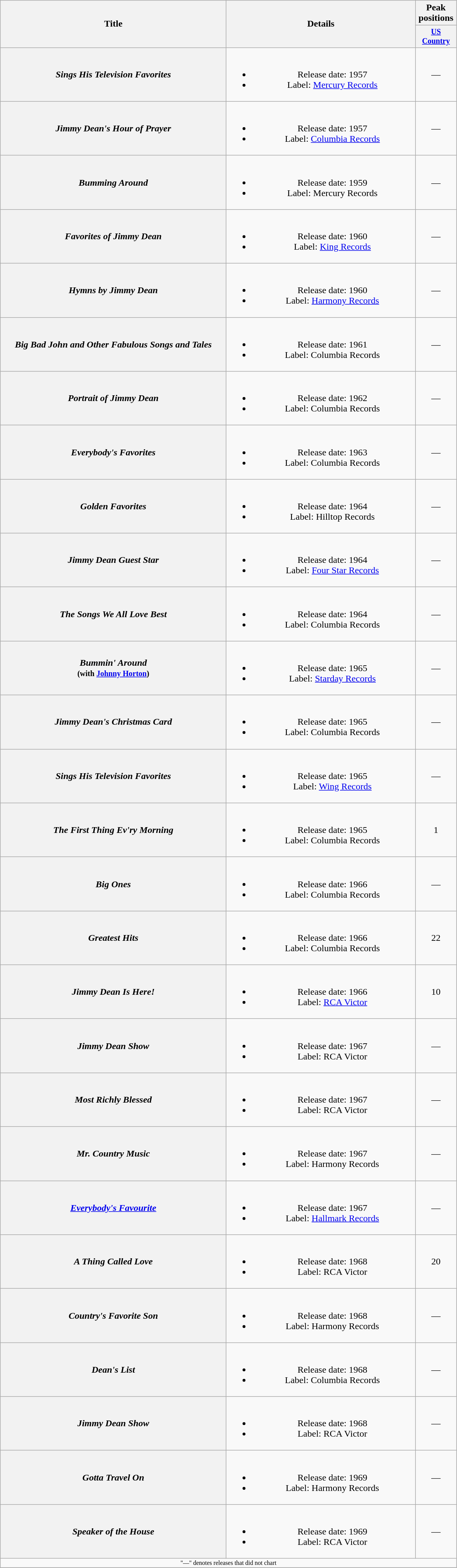<table class="wikitable plainrowheaders" style="text-align:center;">
<tr>
<th rowspan="2" style="width:24em;">Title</th>
<th rowspan="2" style="width:20em;">Details</th>
<th>Peak positions</th>
</tr>
<tr style="font-size:smaller;">
<th width="65"><a href='#'>US Country</a></th>
</tr>
<tr>
<th scope="row"><em>Sings His Television Favorites</em></th>
<td><br><ul><li>Release date: 1957</li><li>Label: <a href='#'>Mercury Records</a></li></ul></td>
<td>—</td>
</tr>
<tr>
<th scope="row"><em>Jimmy Dean's Hour of Prayer</em></th>
<td><br><ul><li>Release date: 1957</li><li>Label: <a href='#'>Columbia Records</a></li></ul></td>
<td>—</td>
</tr>
<tr>
<th scope="row"><em>Bumming Around</em></th>
<td><br><ul><li>Release date: 1959</li><li>Label: Mercury Records</li></ul></td>
<td>—</td>
</tr>
<tr>
<th scope="row"><em>Favorites of Jimmy Dean</em></th>
<td><br><ul><li>Release date: 1960</li><li>Label: <a href='#'>King Records</a></li></ul></td>
<td>—</td>
</tr>
<tr>
<th scope="row"><em>Hymns by Jimmy Dean</em></th>
<td><br><ul><li>Release date: 1960</li><li>Label: <a href='#'>Harmony Records</a></li></ul></td>
<td>—</td>
</tr>
<tr>
<th scope="row"><em>Big Bad John and Other Fabulous Songs and Tales</em></th>
<td><br><ul><li>Release date: 1961</li><li>Label: Columbia Records</li></ul></td>
<td>—</td>
</tr>
<tr>
<th scope="row"><em>Portrait of Jimmy Dean</em></th>
<td><br><ul><li>Release date: 1962</li><li>Label: Columbia Records</li></ul></td>
<td>—</td>
</tr>
<tr>
<th scope="row"><em>Everybody's Favorites</em></th>
<td><br><ul><li>Release date: 1963</li><li>Label: Columbia Records</li></ul></td>
<td>—</td>
</tr>
<tr>
<th scope="row"><em>Golden Favorites</em></th>
<td><br><ul><li>Release date: 1964</li><li>Label: Hilltop Records</li></ul></td>
<td>—</td>
</tr>
<tr>
<th scope="row"><em>Jimmy Dean Guest Star</em></th>
<td><br><ul><li>Release date: 1964</li><li>Label: <a href='#'>Four Star Records</a></li></ul></td>
<td>—</td>
</tr>
<tr>
<th scope="row"><em>The Songs We All Love Best</em></th>
<td><br><ul><li>Release date: 1964</li><li>Label: Columbia Records</li></ul></td>
<td>—</td>
</tr>
<tr>
<th scope="row"><em>Bummin' Around</em><br><small>(with <a href='#'>Johnny Horton</a>)</small></th>
<td><br><ul><li>Release date: 1965</li><li>Label: <a href='#'>Starday Records</a></li></ul></td>
<td>—</td>
</tr>
<tr>
<th scope="row"><em>Jimmy Dean's Christmas Card</em></th>
<td><br><ul><li>Release date: 1965</li><li>Label: Columbia Records</li></ul></td>
<td>—</td>
</tr>
<tr>
<th scope="row"><em>Sings His Television Favorites</em></th>
<td><br><ul><li>Release date: 1965</li><li>Label: <a href='#'>Wing Records</a></li></ul></td>
<td>—</td>
</tr>
<tr>
<th scope="row"><em>The First Thing Ev'ry Morning</em></th>
<td><br><ul><li>Release date: 1965</li><li>Label: Columbia Records</li></ul></td>
<td>1</td>
</tr>
<tr>
<th scope="row"><em>Big Ones</em></th>
<td><br><ul><li>Release date: 1966</li><li>Label: Columbia Records</li></ul></td>
<td>—</td>
</tr>
<tr>
<th scope="row"><em>Greatest Hits</em></th>
<td><br><ul><li>Release date: 1966</li><li>Label: Columbia Records</li></ul></td>
<td>22</td>
</tr>
<tr>
<th scope="row"><em>Jimmy Dean Is Here!</em></th>
<td><br><ul><li>Release date: 1966</li><li>Label: <a href='#'>RCA Victor</a></li></ul></td>
<td>10</td>
</tr>
<tr>
<th scope="row"><em>Jimmy Dean Show</em></th>
<td><br><ul><li>Release date: 1967</li><li>Label: RCA Victor</li></ul></td>
<td>—</td>
</tr>
<tr>
<th scope="row"><em>Most Richly Blessed</em></th>
<td><br><ul><li>Release date: 1967</li><li>Label: RCA Victor</li></ul></td>
<td>—</td>
</tr>
<tr>
<th scope="row"><em>Mr. Country Music</em></th>
<td><br><ul><li>Release date: 1967</li><li>Label: Harmony Records</li></ul></td>
<td>—</td>
</tr>
<tr>
<th scope="row"><em><a href='#'>Everybody's Favourite</a></em></th>
<td><br><ul><li>Release date: 1967</li><li>Label: <a href='#'>Hallmark Records</a></li></ul></td>
<td>—</td>
</tr>
<tr>
<th scope="row"><em>A Thing Called Love</em></th>
<td><br><ul><li>Release date: 1968</li><li>Label: RCA Victor</li></ul></td>
<td>20</td>
</tr>
<tr>
<th scope="row"><em>Country's Favorite Son</em></th>
<td><br><ul><li>Release date: 1968</li><li>Label: Harmony Records</li></ul></td>
<td>—</td>
</tr>
<tr>
<th scope="row"><em>Dean's List</em></th>
<td><br><ul><li>Release date: 1968</li><li>Label: Columbia Records</li></ul></td>
<td>—</td>
</tr>
<tr>
<th scope="row"><em>Jimmy Dean Show</em></th>
<td><br><ul><li>Release date: 1968</li><li>Label: RCA Victor</li></ul></td>
<td>—</td>
</tr>
<tr>
<th scope="row"><em>Gotta Travel On</em></th>
<td><br><ul><li>Release date: 1969</li><li>Label: Harmony Records</li></ul></td>
<td>—</td>
</tr>
<tr>
<th scope="row"><em>Speaker of the House</em></th>
<td><br><ul><li>Release date: 1969</li><li>Label: RCA Victor</li></ul></td>
<td>—</td>
</tr>
<tr>
<td colspan="3" style="font-size: 8pt">"—" denotes releases that did not chart</td>
</tr>
<tr>
</tr>
</table>
